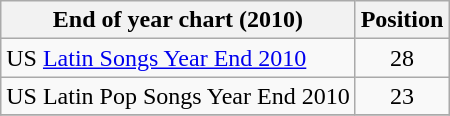<table class="wikitable sortable">
<tr>
<th>End of year chart (2010)</th>
<th>Position</th>
</tr>
<tr>
<td>US <a href='#'>Latin Songs Year End 2010</a></td>
<td align="center">28</td>
</tr>
<tr>
<td>US Latin Pop Songs Year End 2010</td>
<td align="center">23</td>
</tr>
<tr>
</tr>
</table>
